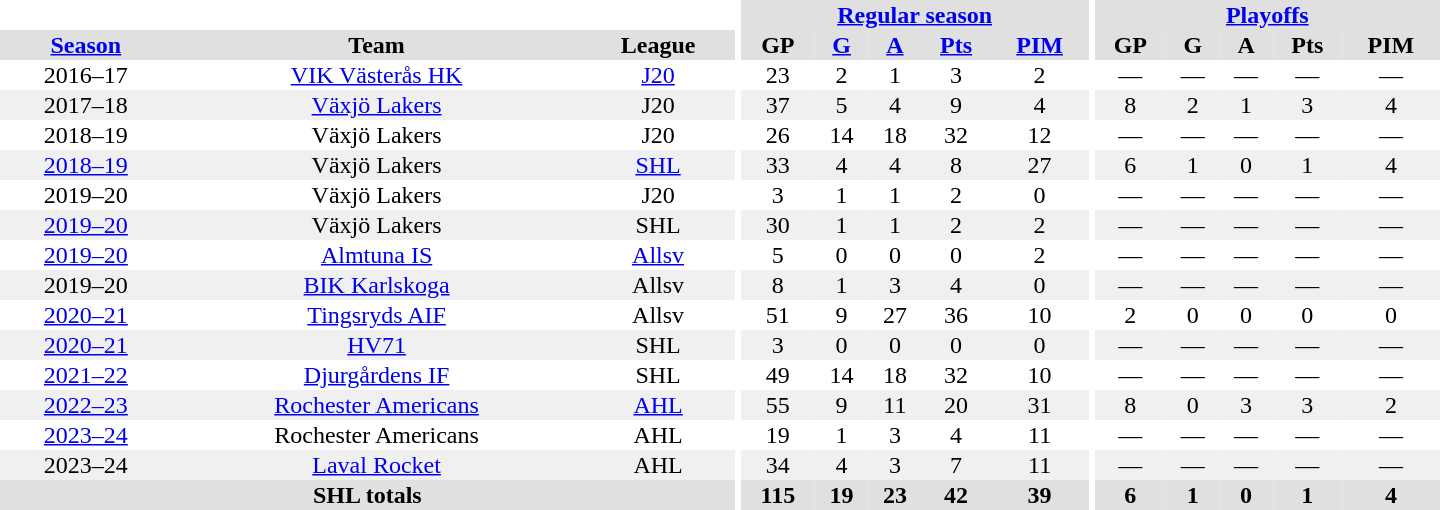<table border="0" cellpadding="1" cellspacing="0" style="text-align:center; width:60em;">
<tr bgcolor="#e0e0e0">
<th colspan="3" bgcolor="#ffffff"></th>
<th rowspan="99" bgcolor="#ffffff"></th>
<th colspan="5"><a href='#'>Regular season</a></th>
<th rowspan="99" bgcolor="#ffffff"></th>
<th colspan="5"><a href='#'>Playoffs</a></th>
</tr>
<tr bgcolor="#e0e0e0">
<th><a href='#'>Season</a></th>
<th>Team</th>
<th>League</th>
<th>GP</th>
<th><a href='#'>G</a></th>
<th><a href='#'>A</a></th>
<th><a href='#'>Pts</a></th>
<th><a href='#'>PIM</a></th>
<th>GP</th>
<th>G</th>
<th>A</th>
<th>Pts</th>
<th>PIM</th>
</tr>
<tr>
<td>2016–17</td>
<td><a href='#'>VIK Västerås HK</a></td>
<td><a href='#'>J20</a></td>
<td>23</td>
<td>2</td>
<td>1</td>
<td>3</td>
<td>2</td>
<td>—</td>
<td>—</td>
<td>—</td>
<td>—</td>
<td>—</td>
</tr>
<tr bgcolor="#f0f0f0">
<td>2017–18</td>
<td><a href='#'>Växjö Lakers</a></td>
<td>J20</td>
<td>37</td>
<td>5</td>
<td>4</td>
<td>9</td>
<td>4</td>
<td>8</td>
<td>2</td>
<td>1</td>
<td>3</td>
<td>4</td>
</tr>
<tr>
<td>2018–19</td>
<td>Växjö Lakers</td>
<td>J20</td>
<td>26</td>
<td>14</td>
<td>18</td>
<td>32</td>
<td>12</td>
<td>—</td>
<td>—</td>
<td>—</td>
<td>—</td>
<td>—</td>
</tr>
<tr bgcolor="#f0f0f0">
<td><a href='#'>2018–19</a></td>
<td>Växjö Lakers</td>
<td><a href='#'>SHL</a></td>
<td>33</td>
<td>4</td>
<td>4</td>
<td>8</td>
<td>27</td>
<td>6</td>
<td>1</td>
<td>0</td>
<td>1</td>
<td>4</td>
</tr>
<tr>
<td>2019–20</td>
<td>Växjö Lakers</td>
<td>J20</td>
<td>3</td>
<td>1</td>
<td>1</td>
<td>2</td>
<td>0</td>
<td>—</td>
<td>—</td>
<td>—</td>
<td>—</td>
<td>—</td>
</tr>
<tr bgcolor="#f0f0f0">
<td><a href='#'>2019–20</a></td>
<td>Växjö Lakers</td>
<td>SHL</td>
<td>30</td>
<td>1</td>
<td>1</td>
<td>2</td>
<td>2</td>
<td>—</td>
<td>—</td>
<td>—</td>
<td>—</td>
<td>—</td>
</tr>
<tr>
<td><a href='#'>2019–20</a></td>
<td><a href='#'>Almtuna IS</a></td>
<td><a href='#'>Allsv</a></td>
<td>5</td>
<td>0</td>
<td>0</td>
<td>0</td>
<td>2</td>
<td>—</td>
<td>—</td>
<td>—</td>
<td>—</td>
<td>—</td>
</tr>
<tr bgcolor="#f0f0f0">
<td>2019–20</td>
<td><a href='#'>BIK Karlskoga</a></td>
<td>Allsv</td>
<td>8</td>
<td>1</td>
<td>3</td>
<td>4</td>
<td>0</td>
<td>—</td>
<td>—</td>
<td>—</td>
<td>—</td>
<td>—</td>
</tr>
<tr>
<td><a href='#'>2020–21</a></td>
<td><a href='#'>Tingsryds AIF</a></td>
<td>Allsv</td>
<td>51</td>
<td>9</td>
<td>27</td>
<td>36</td>
<td>10</td>
<td>2</td>
<td>0</td>
<td>0</td>
<td>0</td>
<td>0</td>
</tr>
<tr bgcolor="#f0f0f0">
<td><a href='#'>2020–21</a></td>
<td><a href='#'>HV71</a></td>
<td>SHL</td>
<td>3</td>
<td>0</td>
<td>0</td>
<td>0</td>
<td>0</td>
<td>—</td>
<td>—</td>
<td>—</td>
<td>—</td>
<td>—</td>
</tr>
<tr>
<td><a href='#'>2021–22</a></td>
<td><a href='#'>Djurgårdens IF</a></td>
<td>SHL</td>
<td>49</td>
<td>14</td>
<td>18</td>
<td>32</td>
<td>10</td>
<td>—</td>
<td>—</td>
<td>—</td>
<td>—</td>
<td>—</td>
</tr>
<tr bgcolor="#f0f0f0">
<td><a href='#'>2022–23</a></td>
<td><a href='#'>Rochester Americans</a></td>
<td><a href='#'>AHL</a></td>
<td>55</td>
<td>9</td>
<td>11</td>
<td>20</td>
<td>31</td>
<td>8</td>
<td>0</td>
<td>3</td>
<td>3</td>
<td>2</td>
</tr>
<tr>
<td><a href='#'>2023–24</a></td>
<td>Rochester Americans</td>
<td>AHL</td>
<td>19</td>
<td>1</td>
<td>3</td>
<td>4</td>
<td>11</td>
<td>—</td>
<td>—</td>
<td>—</td>
<td>—</td>
<td>—</td>
</tr>
<tr bgcolor="#f0f0f0">
<td>2023–24</td>
<td><a href='#'>Laval Rocket</a></td>
<td>AHL</td>
<td>34</td>
<td>4</td>
<td>3</td>
<td>7</td>
<td>11</td>
<td>—</td>
<td>—</td>
<td>—</td>
<td>—</td>
<td>—</td>
</tr>
<tr bgcolor="#e0e0e0">
<th colspan="3">SHL totals</th>
<th>115</th>
<th>19</th>
<th>23</th>
<th>42</th>
<th>39</th>
<th>6</th>
<th>1</th>
<th>0</th>
<th>1</th>
<th>4</th>
</tr>
</table>
